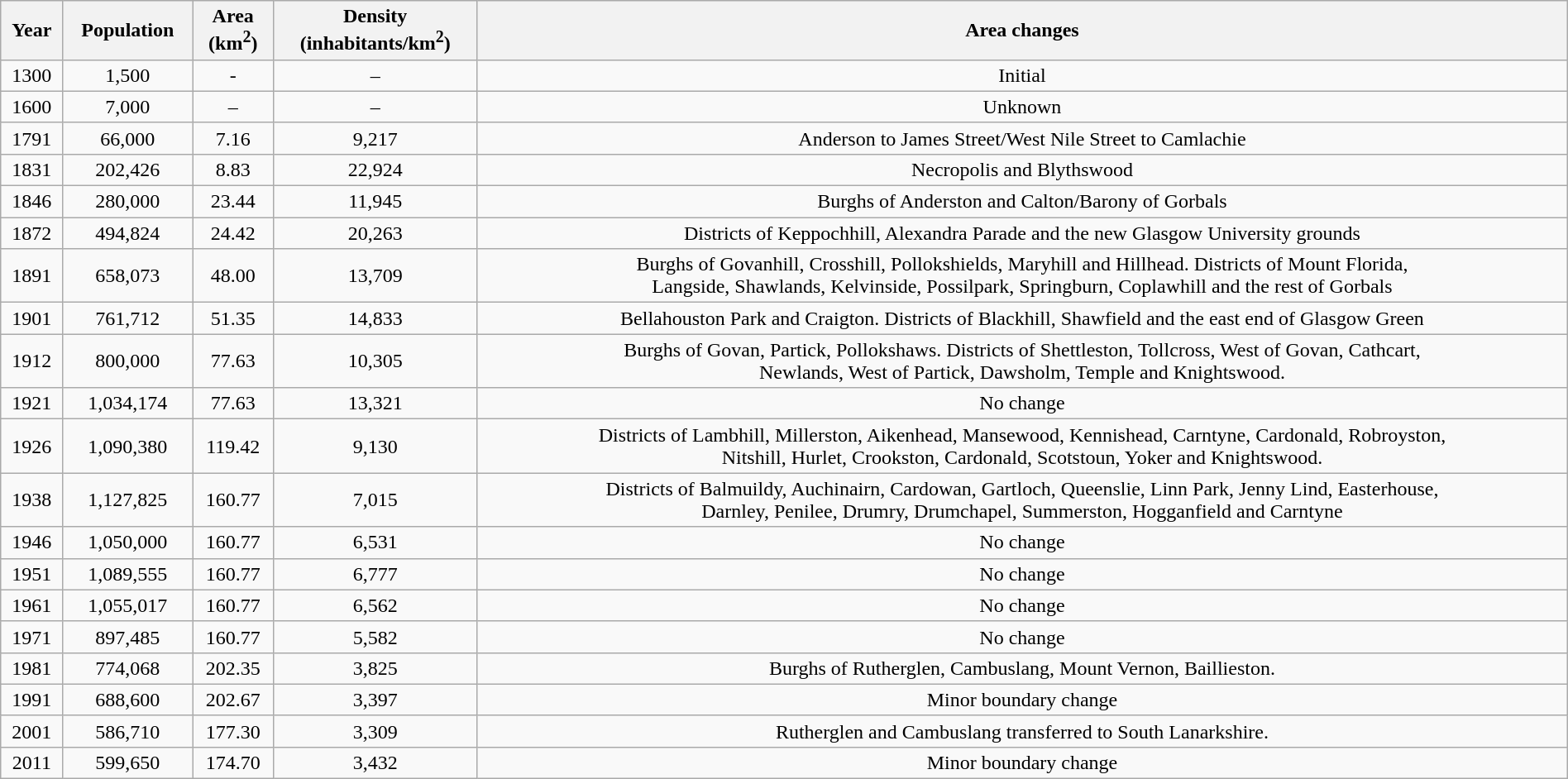<table class="wikitable collapsible collapsed" width="100%">
<tr>
<th data-sort-type="year">Year</th>
<th>Population</th>
<th>Area <br> (km<sup>2</sup>)</th>
<th>Density <br> (inhabitants/km<sup>2</sup>)</th>
<th>Area changes</th>
</tr>
<tr align="center">
<td>1300</td>
<td>1,500</td>
<td>-</td>
<td>–</td>
<td>Initial</td>
</tr>
<tr align="center">
<td>1600</td>
<td>7,000</td>
<td>–</td>
<td>–</td>
<td>Unknown</td>
</tr>
<tr align="center">
<td>1791</td>
<td>66,000</td>
<td>7.16</td>
<td>9,217</td>
<td>Anderson to James Street/West Nile Street to Camlachie</td>
</tr>
<tr align="center">
<td>1831</td>
<td>202,426</td>
<td>8.83</td>
<td>22,924</td>
<td>Necropolis and Blythswood</td>
</tr>
<tr align="center">
<td>1846</td>
<td>280,000</td>
<td>23.44</td>
<td>11,945</td>
<td>Burghs of Anderston and Calton/Barony of Gorbals</td>
</tr>
<tr align="center">
<td>1872</td>
<td>494,824</td>
<td>24.42</td>
<td>20,263</td>
<td>Districts of Keppochhill, Alexandra Parade and the new Glasgow University grounds</td>
</tr>
<tr align="center">
<td>1891</td>
<td>658,073</td>
<td>48.00</td>
<td>13,709</td>
<td>Burghs of Govanhill, Crosshill, Pollokshields, Maryhill and Hillhead. Districts of Mount Florida, <br> Langside, Shawlands, Kelvinside, Possilpark, Springburn, Coplawhill and the rest of Gorbals</td>
</tr>
<tr align="center">
<td>1901</td>
<td>761,712</td>
<td>51.35</td>
<td>14,833</td>
<td>Bellahouston Park and Craigton. Districts of Blackhill, Shawfield and the east end of Glasgow Green</td>
</tr>
<tr align="center">
<td>1912</td>
<td>800,000</td>
<td>77.63</td>
<td>10,305</td>
<td>Burghs of Govan, Partick, Pollokshaws. Districts of Shettleston, Tollcross, West of Govan, Cathcart, <br> Newlands, West of Partick, Dawsholm, Temple and Knightswood.</td>
</tr>
<tr align="center">
<td>1921</td>
<td>1,034,174</td>
<td>77.63</td>
<td>13,321</td>
<td>No change</td>
</tr>
<tr align="center">
<td>1926</td>
<td>1,090,380</td>
<td>119.42</td>
<td>9,130</td>
<td>Districts of Lambhill, Millerston, Aikenhead, Mansewood, Kennishead, Carntyne, Cardonald, Robroyston, <br> Nitshill, Hurlet, Crookston, Cardonald, Scotstoun, Yoker and Knightswood.</td>
</tr>
<tr align="center">
<td>1938</td>
<td>1,127,825</td>
<td>160.77</td>
<td>7,015</td>
<td>Districts of Balmuildy, Auchinairn, Cardowan, Gartloch, Queenslie, Linn Park, Jenny Lind, Easterhouse, <br> Darnley, Penilee, Drumry, Drumchapel, Summerston, Hogganfield and Carntyne</td>
</tr>
<tr align="center">
<td>1946</td>
<td>1,050,000</td>
<td>160.77</td>
<td>6,531</td>
<td>No change</td>
</tr>
<tr align="center">
<td>1951</td>
<td>1,089,555</td>
<td>160.77</td>
<td>6,777</td>
<td>No change</td>
</tr>
<tr align="center">
<td>1961</td>
<td>1,055,017</td>
<td>160.77</td>
<td>6,562</td>
<td>No change</td>
</tr>
<tr align="center">
<td>1971</td>
<td>897,485</td>
<td>160.77</td>
<td>5,582</td>
<td>No change</td>
</tr>
<tr align="center">
<td>1981</td>
<td>774,068</td>
<td>202.35</td>
<td>3,825</td>
<td>Burghs of Rutherglen, Cambuslang, Mount Vernon, Baillieston.</td>
</tr>
<tr align="center">
<td>1991</td>
<td>688,600</td>
<td>202.67</td>
<td>3,397</td>
<td>Minor boundary change</td>
</tr>
<tr align="center">
<td>2001</td>
<td>586,710</td>
<td>177.30</td>
<td>3,309</td>
<td>Rutherglen and Cambuslang transferred to South Lanarkshire.</td>
</tr>
<tr align="center">
<td>2011</td>
<td>599,650</td>
<td>174.70</td>
<td>3,432</td>
<td>Minor boundary change</td>
</tr>
</table>
